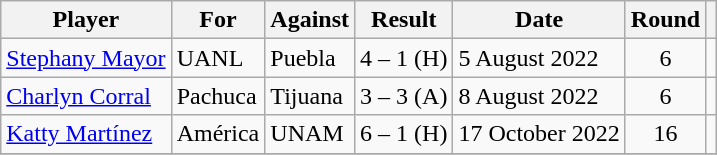<table class="wikitable sortable">
<tr>
<th>Player</th>
<th>For</th>
<th>Against</th>
<th>Result</th>
<th>Date</th>
<th>Round</th>
<th></th>
</tr>
<tr>
<td> <a href='#'>Stephany Mayor</a></td>
<td>UANL</td>
<td>Puebla</td>
<td align=center>4 – 1 (H)</td>
<td>5 August 2022</td>
<td align=center>6</td>
<td align=center></td>
</tr>
<tr>
<td> <a href='#'>Charlyn Corral</a></td>
<td>Pachuca</td>
<td>Tijuana</td>
<td align=center>3 – 3 (A)</td>
<td>8 August 2022</td>
<td align=center>6</td>
<td align=center></td>
</tr>
<tr>
<td> <a href='#'>Katty Martínez</a></td>
<td>América</td>
<td>UNAM</td>
<td align=center>6 – 1 (H)</td>
<td>17 October 2022</td>
<td align=center>16</td>
<td align=center></td>
</tr>
<tr>
</tr>
</table>
